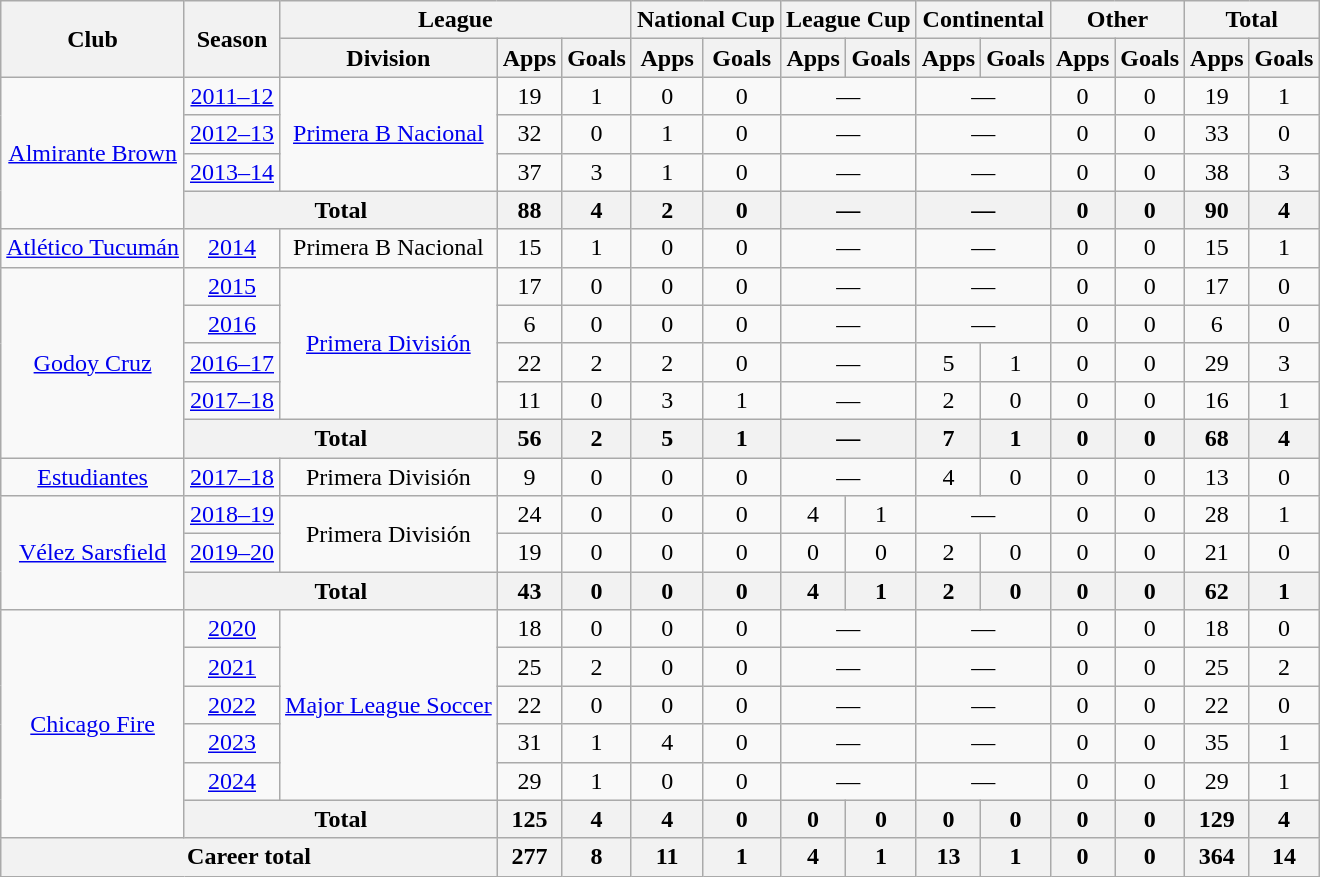<table class="wikitable" style="text-align:center">
<tr>
<th rowspan="2">Club</th>
<th rowspan="2">Season</th>
<th colspan="3">League</th>
<th colspan="2">National Cup</th>
<th colspan="2">League Cup</th>
<th colspan="2">Continental</th>
<th colspan="2">Other</th>
<th colspan="2">Total</th>
</tr>
<tr>
<th>Division</th>
<th>Apps</th>
<th>Goals</th>
<th>Apps</th>
<th>Goals</th>
<th>Apps</th>
<th>Goals</th>
<th>Apps</th>
<th>Goals</th>
<th>Apps</th>
<th>Goals</th>
<th>Apps</th>
<th>Goals</th>
</tr>
<tr>
<td rowspan="4"><a href='#'>Almirante Brown</a></td>
<td><a href='#'>2011–12</a></td>
<td rowspan="3"><a href='#'>Primera B Nacional</a></td>
<td>19</td>
<td>1</td>
<td>0</td>
<td>0</td>
<td colspan="2">—</td>
<td colspan="2">—</td>
<td>0</td>
<td>0</td>
<td>19</td>
<td>1</td>
</tr>
<tr>
<td><a href='#'>2012–13</a></td>
<td>32</td>
<td>0</td>
<td>1</td>
<td>0</td>
<td colspan="2">—</td>
<td colspan="2">—</td>
<td>0</td>
<td>0</td>
<td>33</td>
<td>0</td>
</tr>
<tr>
<td><a href='#'>2013–14</a></td>
<td>37</td>
<td>3</td>
<td>1</td>
<td>0</td>
<td colspan="2">—</td>
<td colspan="2">—</td>
<td>0</td>
<td>0</td>
<td>38</td>
<td>3</td>
</tr>
<tr>
<th colspan="2">Total</th>
<th>88</th>
<th>4</th>
<th>2</th>
<th>0</th>
<th colspan="2">—</th>
<th colspan="2">—</th>
<th>0</th>
<th>0</th>
<th>90</th>
<th>4</th>
</tr>
<tr>
<td><a href='#'>Atlético Tucumán</a></td>
<td><a href='#'>2014</a></td>
<td>Primera B Nacional</td>
<td>15</td>
<td>1</td>
<td>0</td>
<td>0</td>
<td colspan="2">—</td>
<td colspan="2">—</td>
<td>0</td>
<td>0</td>
<td>15</td>
<td>1</td>
</tr>
<tr>
<td rowspan="5"><a href='#'>Godoy Cruz</a></td>
<td><a href='#'>2015</a></td>
<td rowspan="4"><a href='#'>Primera División</a></td>
<td>17</td>
<td>0</td>
<td>0</td>
<td>0</td>
<td colspan="2">—</td>
<td colspan="2">—</td>
<td>0</td>
<td>0</td>
<td>17</td>
<td>0</td>
</tr>
<tr>
<td><a href='#'>2016</a></td>
<td>6</td>
<td>0</td>
<td>0</td>
<td>0</td>
<td colspan="2">—</td>
<td colspan="2">—</td>
<td>0</td>
<td>0</td>
<td>6</td>
<td>0</td>
</tr>
<tr>
<td><a href='#'>2016–17</a></td>
<td>22</td>
<td>2</td>
<td>2</td>
<td>0</td>
<td colspan="2">—</td>
<td>5</td>
<td>1</td>
<td>0</td>
<td>0</td>
<td>29</td>
<td>3</td>
</tr>
<tr>
<td><a href='#'>2017–18</a></td>
<td>11</td>
<td>0</td>
<td>3</td>
<td>1</td>
<td colspan="2">—</td>
<td>2</td>
<td>0</td>
<td>0</td>
<td>0</td>
<td>16</td>
<td>1</td>
</tr>
<tr>
<th colspan="2">Total</th>
<th>56</th>
<th>2</th>
<th>5</th>
<th>1</th>
<th colspan="2">—</th>
<th>7</th>
<th>1</th>
<th>0</th>
<th>0</th>
<th>68</th>
<th>4</th>
</tr>
<tr>
<td><a href='#'>Estudiantes</a></td>
<td><a href='#'>2017–18</a></td>
<td>Primera División</td>
<td>9</td>
<td>0</td>
<td>0</td>
<td>0</td>
<td colspan="2">—</td>
<td>4</td>
<td>0</td>
<td>0</td>
<td>0</td>
<td>13</td>
<td>0</td>
</tr>
<tr>
<td rowspan="3"><a href='#'>Vélez Sarsfield</a></td>
<td><a href='#'>2018–19</a></td>
<td rowspan="2">Primera División</td>
<td>24</td>
<td>0</td>
<td>0</td>
<td>0</td>
<td>4</td>
<td>1</td>
<td colspan="2">—</td>
<td>0</td>
<td>0</td>
<td>28</td>
<td>1</td>
</tr>
<tr>
<td><a href='#'>2019–20</a></td>
<td>19</td>
<td>0</td>
<td>0</td>
<td>0</td>
<td>0</td>
<td>0</td>
<td>2</td>
<td>0</td>
<td>0</td>
<td>0</td>
<td>21</td>
<td>0</td>
</tr>
<tr>
<th colspan="2">Total</th>
<th>43</th>
<th>0</th>
<th>0</th>
<th>0</th>
<th>4</th>
<th>1</th>
<th>2</th>
<th>0</th>
<th>0</th>
<th>0</th>
<th>62</th>
<th>1</th>
</tr>
<tr>
<td rowspan="6"><a href='#'>Chicago Fire</a></td>
<td><a href='#'>2020</a></td>
<td rowspan="5"><a href='#'>Major League Soccer</a></td>
<td>18</td>
<td>0</td>
<td>0</td>
<td>0</td>
<td colspan="2">—</td>
<td colspan="2">—</td>
<td>0</td>
<td>0</td>
<td>18</td>
<td>0</td>
</tr>
<tr>
<td><a href='#'>2021</a></td>
<td>25</td>
<td>2</td>
<td>0</td>
<td>0</td>
<td colspan="2">—</td>
<td colspan="2">—</td>
<td>0</td>
<td>0</td>
<td>25</td>
<td>2</td>
</tr>
<tr>
<td><a href='#'>2022</a></td>
<td>22</td>
<td>0</td>
<td>0</td>
<td>0</td>
<td colspan="2">—</td>
<td colspan="2">—</td>
<td>0</td>
<td>0</td>
<td>22</td>
<td>0</td>
</tr>
<tr>
<td><a href='#'>2023</a></td>
<td>31</td>
<td>1</td>
<td>4</td>
<td>0</td>
<td colspan="2">—</td>
<td colspan="2">—</td>
<td>0</td>
<td>0</td>
<td>35</td>
<td>1</td>
</tr>
<tr>
<td><a href='#'>2024</a></td>
<td>29</td>
<td>1</td>
<td>0</td>
<td>0</td>
<td colspan="2">—</td>
<td colspan="2">—</td>
<td>0</td>
<td>0</td>
<td>29</td>
<td>1</td>
</tr>
<tr>
<th colspan="2">Total</th>
<th>125</th>
<th>4</th>
<th>4</th>
<th>0</th>
<th>0</th>
<th>0</th>
<th>0</th>
<th>0</th>
<th>0</th>
<th>0</th>
<th>129</th>
<th>4</th>
</tr>
<tr>
<th colspan="3">Career total</th>
<th>277</th>
<th>8</th>
<th>11</th>
<th>1</th>
<th>4</th>
<th>1</th>
<th>13</th>
<th>1</th>
<th>0</th>
<th>0</th>
<th>364</th>
<th>14</th>
</tr>
</table>
